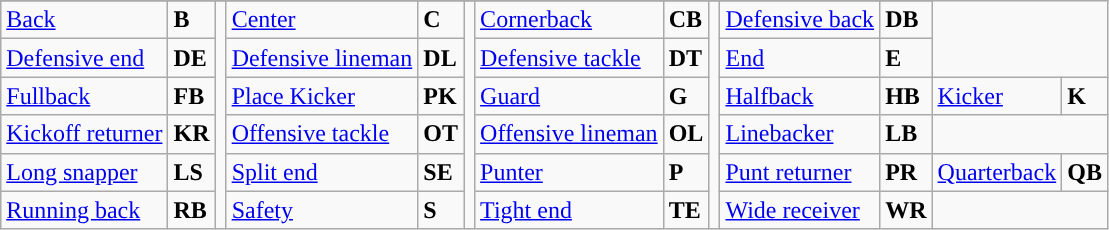<table class="wikitable">
<tr style="text-align:center; ">
</tr>
<tr>
<td><a href='#'>Back</a></td>
<td><strong>B</strong></td>
<td rowSpan="6" style="text-align:center; "></td>
<td><a href='#'>Center</a></td>
<td><strong>C</strong></td>
<td rowSpan="6" style="text-align:center; "></td>
<td><a href='#'>Cornerback</a></td>
<td><strong>CB</strong></td>
<td rowSpan="6" style="text-align:center; "></td>
<td><a href='#'>Defensive back</a></td>
<td><strong>DB</strong></td>
</tr>
<tr>
<td><a href='#'>Defensive end</a></td>
<td><strong>DE</strong></td>
<td><a href='#'>Defensive lineman</a></td>
<td><strong>DL</strong></td>
<td><a href='#'>Defensive tackle</a></td>
<td><strong>DT</strong></td>
<td><a href='#'>End</a></td>
<td><strong>E</strong></td>
</tr>
<tr>
<td><a href='#'>Fullback</a></td>
<td><strong>FB</strong></td>
<td><a href='#'>Place Kicker</a></td>
<td><strong>PK</strong></td>
<td><a href='#'>Guard</a></td>
<td><strong>G</strong></td>
<td><a href='#'>Halfback</a></td>
<td><strong>HB</strong></td>
<td><a href='#'>Kicker</a></td>
<td><strong>K</strong></td>
</tr>
<tr>
<td><a href='#'>Kickoff returner</a></td>
<td><strong>KR</strong></td>
<td><a href='#'>Offensive tackle</a></td>
<td><strong>OT</strong></td>
<td><a href='#'>Offensive lineman</a></td>
<td><strong>OL</strong></td>
<td><a href='#'>Linebacker</a></td>
<td><strong>LB</strong></td>
</tr>
<tr>
<td><a href='#'>Long snapper</a></td>
<td><strong>LS</strong></td>
<td><a href='#'>Split end</a></td>
<td><strong>SE</strong></td>
<td><a href='#'>Punter</a></td>
<td><strong>P</strong></td>
<td><a href='#'>Punt returner</a></td>
<td><strong>PR</strong></td>
<td><a href='#'>Quarterback</a></td>
<td><strong>QB</strong></td>
</tr>
<tr>
<td><a href='#'>Running back</a></td>
<td><strong>RB</strong></td>
<td><a href='#'>Safety</a></td>
<td><strong>S</strong></td>
<td><a href='#'>Tight end</a></td>
<td><strong>TE</strong></td>
<td><a href='#'>Wide receiver</a></td>
<td><strong>WR</strong></td>
</tr>
</table>
